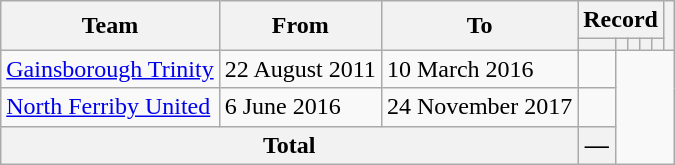<table class=wikitable style="text-align: center">
<tr>
<th rowspan=2>Team</th>
<th rowspan=2>From</th>
<th rowspan=2>To</th>
<th colspan=5>Record</th>
<th rowspan=2></th>
</tr>
<tr>
<th></th>
<th></th>
<th></th>
<th></th>
<th></th>
</tr>
<tr>
<td align=left><a href='#'>Gainsborough Trinity</a></td>
<td align=left>22 August 2011</td>
<td align=left>10 March 2016<br></td>
<td></td>
</tr>
<tr>
<td align=left><a href='#'>North Ferriby United</a></td>
<td align=left>6 June 2016</td>
<td align=left>24 November 2017<br></td>
<td></td>
</tr>
<tr>
<th colspan=3>Total<br></th>
<th>—</th>
</tr>
</table>
